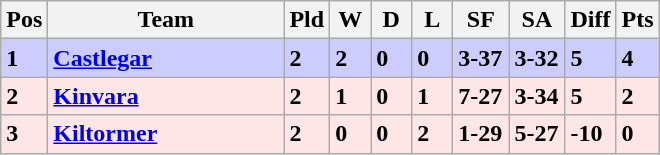<table class="wikitable" style="text-align: centre;">
<tr>
<th width=20>Pos</th>
<th width=150>Team</th>
<th width=20>Pld</th>
<th width=20>W</th>
<th width=20>D</th>
<th width=20>L</th>
<th width=30>SF</th>
<th width=30>SA</th>
<th width=20>Diff</th>
<th width=20>Pts</th>
</tr>
<tr style="background:#CCCCFF;">
<td><strong>1</strong></td>
<td align=left><strong> <a href='#'>Castlegar</a> </strong></td>
<td><strong>2</strong></td>
<td><strong>2</strong></td>
<td><strong>0</strong></td>
<td><strong>0</strong></td>
<td><strong>3-37</strong></td>
<td><strong>3-32</strong></td>
<td><strong>5</strong></td>
<td><strong>4</strong></td>
</tr>
<tr style="background:#FFE6E6;">
<td><strong>2</strong></td>
<td align=left><strong> <a href='#'>Kinvara</a> </strong></td>
<td><strong>2</strong></td>
<td><strong>1</strong></td>
<td><strong>0</strong></td>
<td><strong>1</strong></td>
<td><strong>7-27</strong></td>
<td><strong>3-34</strong></td>
<td><strong>5</strong></td>
<td><strong>2</strong></td>
</tr>
<tr style="background:#FFE6E6;">
<td><strong>3</strong></td>
<td align=left><strong> <a href='#'>Kiltormer</a> </strong></td>
<td><strong>2</strong></td>
<td><strong>0</strong></td>
<td><strong>0</strong></td>
<td><strong>2</strong></td>
<td><strong>1-29</strong></td>
<td><strong>5-27</strong></td>
<td><strong>-10</strong></td>
<td><strong>0</strong></td>
</tr>
</table>
